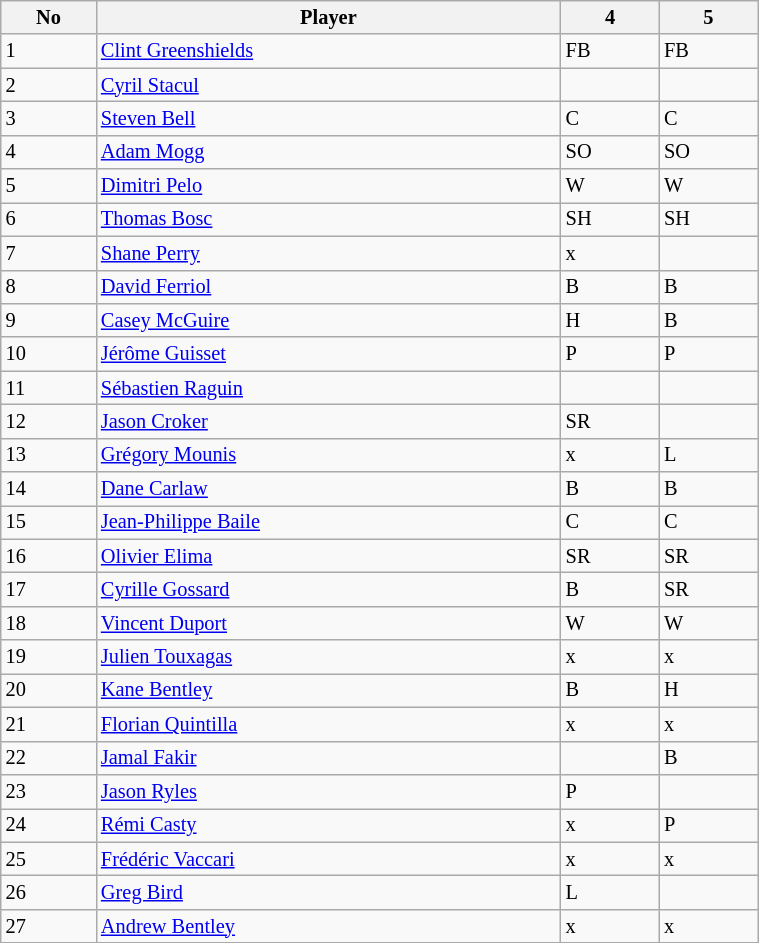<table class="wikitable"  style="font-size:85%; width:40%;">
<tr>
<th>No</th>
<th>Player</th>
<th>4</th>
<th>5</th>
</tr>
<tr>
<td>1</td>
<td><a href='#'>Clint Greenshields</a></td>
<td>FB</td>
<td>FB</td>
</tr>
<tr>
<td>2</td>
<td><a href='#'>Cyril Stacul</a></td>
<td></td>
<td></td>
</tr>
<tr>
<td>3</td>
<td><a href='#'>Steven Bell</a></td>
<td>C</td>
<td>C</td>
</tr>
<tr>
<td>4</td>
<td><a href='#'>Adam Mogg</a></td>
<td>SO</td>
<td>SO</td>
</tr>
<tr>
<td>5</td>
<td><a href='#'>Dimitri Pelo</a></td>
<td>W</td>
<td>W</td>
</tr>
<tr>
<td>6</td>
<td><a href='#'>Thomas Bosc</a></td>
<td>SH</td>
<td>SH</td>
</tr>
<tr>
<td>7</td>
<td><a href='#'>Shane Perry</a></td>
<td>x</td>
<td></td>
</tr>
<tr>
<td>8</td>
<td><a href='#'>David Ferriol</a></td>
<td>B</td>
<td>B</td>
</tr>
<tr>
<td>9</td>
<td><a href='#'>Casey McGuire</a></td>
<td>H</td>
<td>B</td>
</tr>
<tr>
<td>10</td>
<td><a href='#'>Jérôme Guisset</a></td>
<td>P</td>
<td>P</td>
</tr>
<tr>
<td>11</td>
<td><a href='#'>Sébastien Raguin</a></td>
<td></td>
<td></td>
</tr>
<tr>
<td>12</td>
<td><a href='#'>Jason Croker</a></td>
<td>SR</td>
<td></td>
</tr>
<tr>
<td>13</td>
<td><a href='#'>Grégory Mounis</a></td>
<td>x</td>
<td>L</td>
</tr>
<tr>
<td>14</td>
<td><a href='#'>Dane Carlaw</a></td>
<td>B</td>
<td>B</td>
</tr>
<tr>
<td>15</td>
<td><a href='#'>Jean-Philippe Baile</a></td>
<td>C</td>
<td>C</td>
</tr>
<tr>
<td>16</td>
<td><a href='#'>Olivier Elima</a></td>
<td>SR</td>
<td>SR</td>
</tr>
<tr>
<td>17</td>
<td><a href='#'>Cyrille Gossard</a></td>
<td>B</td>
<td>SR</td>
</tr>
<tr>
<td>18</td>
<td><a href='#'>Vincent Duport</a></td>
<td>W</td>
<td>W</td>
</tr>
<tr>
<td>19</td>
<td><a href='#'>Julien Touxagas</a></td>
<td>x</td>
<td>x</td>
</tr>
<tr>
<td>20</td>
<td><a href='#'>Kane Bentley</a></td>
<td>B</td>
<td>H</td>
</tr>
<tr>
<td>21</td>
<td><a href='#'>Florian Quintilla</a></td>
<td>x</td>
<td>x</td>
</tr>
<tr>
<td>22</td>
<td><a href='#'>Jamal Fakir</a></td>
<td></td>
<td>B</td>
</tr>
<tr>
<td>23</td>
<td><a href='#'>Jason Ryles</a></td>
<td>P</td>
<td></td>
</tr>
<tr>
<td>24</td>
<td><a href='#'>Rémi Casty</a></td>
<td>x</td>
<td>P</td>
</tr>
<tr>
<td>25</td>
<td><a href='#'>Frédéric Vaccari</a></td>
<td>x</td>
<td>x</td>
</tr>
<tr>
<td>26</td>
<td><a href='#'>Greg Bird</a></td>
<td>L</td>
<td></td>
</tr>
<tr>
<td>27</td>
<td><a href='#'>Andrew Bentley</a></td>
<td>x</td>
<td>x</td>
</tr>
<tr>
</tr>
</table>
